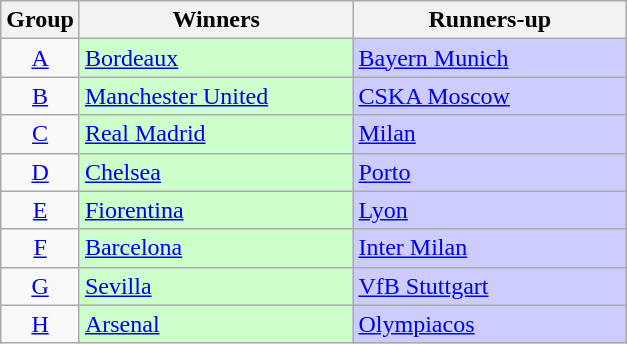<table class="wikitable">
<tr>
<th>Group</th>
<th width=175>Winners</th>
<th width=175>Runners-up</th>
</tr>
<tr>
<td align="center"><a href='#'>A</a></td>
<td bgcolor="#ccffcc"> <a href='#'>Bordeaux</a></td>
<td bgcolor="#ccccff"> <a href='#'>Bayern Munich</a></td>
</tr>
<tr>
<td align="center"><a href='#'>B</a></td>
<td bgcolor="#ccffcc"> <a href='#'>Manchester United</a></td>
<td bgcolor="#ccccff"> <a href='#'>CSKA Moscow</a></td>
</tr>
<tr>
<td align="center"><a href='#'>C</a></td>
<td bgcolor="#ccffcc"> <a href='#'>Real Madrid</a></td>
<td bgcolor="#ccccff"> <a href='#'>Milan</a></td>
</tr>
<tr>
<td align="center"><a href='#'>D</a></td>
<td bgcolor="#ccffcc"> <a href='#'>Chelsea</a></td>
<td bgcolor="#ccccff"> <a href='#'>Porto</a></td>
</tr>
<tr>
<td align="center"><a href='#'>E</a></td>
<td bgcolor="#ccffcc"> <a href='#'>Fiorentina</a></td>
<td bgcolor="#ccccff"> <a href='#'>Lyon</a></td>
</tr>
<tr>
<td align="center"><a href='#'>F</a></td>
<td bgcolor="#ccffcc"> <a href='#'>Barcelona</a></td>
<td bgcolor="#ccccff"> <a href='#'>Inter Milan</a></td>
</tr>
<tr>
<td align="center"><a href='#'>G</a></td>
<td bgcolor="#ccffcc"> <a href='#'>Sevilla</a></td>
<td bgcolor="#ccccff"> <a href='#'>VfB Stuttgart</a></td>
</tr>
<tr>
<td align="center"><a href='#'>H</a></td>
<td bgcolor="#ccffcc"> <a href='#'>Arsenal</a></td>
<td bgcolor="#ccccff"> <a href='#'>Olympiacos</a></td>
</tr>
</table>
